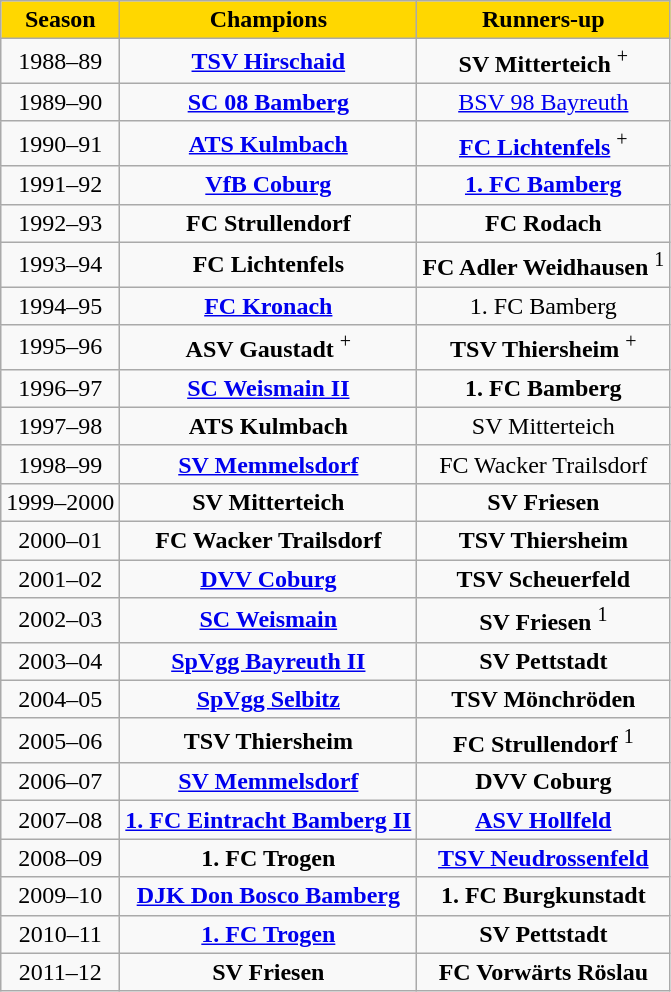<table class="wikitable">
<tr align="center" style="background:#FFD700">
<td><strong>Season</strong></td>
<td><strong>Champions</strong></td>
<td><strong>Runners-up</strong></td>
</tr>
<tr align="center">
<td>1988–89</td>
<td><strong><a href='#'>TSV Hirschaid</a></strong></td>
<td><strong>SV Mitterteich</strong> <sup>+</sup></td>
</tr>
<tr align="center">
<td>1989–90</td>
<td><strong><a href='#'>SC 08 Bamberg</a></strong></td>
<td><a href='#'>BSV 98 Bayreuth</a></td>
</tr>
<tr align="center">
<td>1990–91</td>
<td><strong><a href='#'>ATS Kulmbach</a></strong></td>
<td><strong><a href='#'>FC Lichtenfels</a></strong> <sup>+</sup></td>
</tr>
<tr align="center">
<td>1991–92</td>
<td><strong><a href='#'>VfB Coburg</a></strong></td>
<td><strong><a href='#'>1. FC Bamberg</a></strong></td>
</tr>
<tr align="center">
<td>1992–93</td>
<td><strong>FC Strullendorf</strong></td>
<td><strong>FC Rodach</strong></td>
</tr>
<tr align="center">
<td>1993–94</td>
<td><strong>FC Lichtenfels</strong></td>
<td><strong>FC Adler Weidhausen</strong> <sup>1</sup></td>
</tr>
<tr align="center">
<td>1994–95</td>
<td><strong><a href='#'>FC Kronach</a></strong></td>
<td>1. FC Bamberg</td>
</tr>
<tr align="center">
<td>1995–96</td>
<td><strong>ASV Gaustadt</strong> <sup>+</sup></td>
<td><strong>TSV Thiersheim</strong> <sup>+</sup></td>
</tr>
<tr align="center">
<td>1996–97</td>
<td><strong><a href='#'>SC Weismain II</a></strong></td>
<td><strong>1. FC Bamberg</strong></td>
</tr>
<tr align="center">
<td>1997–98</td>
<td><strong>ATS Kulmbach</strong></td>
<td>SV Mitterteich</td>
</tr>
<tr align="center">
<td>1998–99</td>
<td><strong><a href='#'>SV Memmelsdorf</a></strong></td>
<td>FC Wacker Trailsdorf</td>
</tr>
<tr align="center">
<td>1999–2000</td>
<td><strong>SV Mitterteich</strong></td>
<td><strong>SV Friesen</strong></td>
</tr>
<tr align="center">
<td>2000–01</td>
<td><strong>FC Wacker Trailsdorf</strong></td>
<td><strong>TSV Thiersheim</strong></td>
</tr>
<tr align="center">
<td>2001–02</td>
<td><strong><a href='#'>DVV Coburg</a></strong></td>
<td><strong>TSV Scheuerfeld</strong></td>
</tr>
<tr align="center">
<td>2002–03</td>
<td><strong><a href='#'>SC Weismain</a></strong></td>
<td><strong>SV Friesen</strong> <sup>1</sup></td>
</tr>
<tr align="center">
<td>2003–04</td>
<td><strong><a href='#'>SpVgg Bayreuth II</a></strong></td>
<td><strong>SV Pettstadt</strong></td>
</tr>
<tr align="center">
<td>2004–05</td>
<td><strong><a href='#'>SpVgg Selbitz</a></strong></td>
<td><strong>TSV Mönchröden</strong></td>
</tr>
<tr align="center">
<td>2005–06</td>
<td><strong>TSV Thiersheim</strong></td>
<td><strong>FC Strullendorf</strong> <sup>1</sup></td>
</tr>
<tr align="center">
<td>2006–07</td>
<td><strong><a href='#'>SV Memmelsdorf</a></strong></td>
<td><strong>DVV Coburg</strong></td>
</tr>
<tr align="center">
<td>2007–08</td>
<td><strong><a href='#'>1. FC Eintracht Bamberg II</a></strong></td>
<td><strong><a href='#'>ASV Hollfeld</a></strong></td>
</tr>
<tr align="center">
<td>2008–09</td>
<td><strong>1. FC Trogen</strong></td>
<td><strong><a href='#'>TSV Neudrossenfeld</a></strong></td>
</tr>
<tr align="center">
<td>2009–10</td>
<td><strong><a href='#'>DJK Don Bosco Bamberg</a></strong></td>
<td><strong>1. FC Burgkunstadt</strong></td>
</tr>
<tr align="center">
<td>2010–11</td>
<td><strong><a href='#'>1. FC Trogen</a></strong></td>
<td><strong>SV Pettstadt</strong></td>
</tr>
<tr align="center">
<td>2011–12</td>
<td><strong>SV Friesen</strong></td>
<td><strong>FC Vorwärts Röslau</strong></td>
</tr>
</table>
